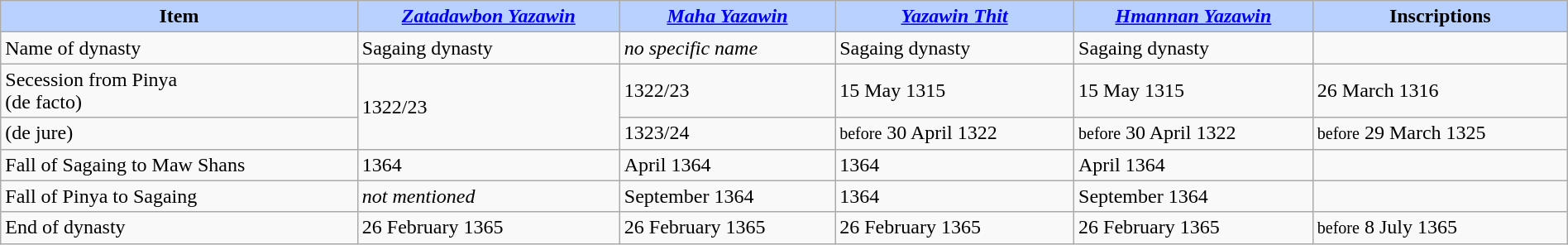<table width=100% class="wikitable">
<tr>
<th style="background-color:#B9D1FF">Item</th>
<th style="background-color:#B9D1FF"><em><a href='#'>Zatadawbon Yazawin</a></em></th>
<th style="background-color:#B9D1FF"><em><a href='#'>Maha Yazawin</a></em></th>
<th style="background-color:#B9D1FF"><em><a href='#'>Yazawin Thit</a></em></th>
<th style="background-color:#B9D1FF"><em><a href='#'>Hmannan Yazawin</a></em></th>
<th style="background-color:#B9D1FF">Inscriptions</th>
</tr>
<tr>
<td>Name of dynasty</td>
<td>Sagaing dynasty</td>
<td><em>no specific name</em></td>
<td>Sagaing dynasty</td>
<td>Sagaing dynasty</td>
<td></td>
</tr>
<tr>
<td>Secession from Pinya <br> (de facto)</td>
<td rowspan="2">1322/23</td>
<td>1322/23</td>
<td>15 May 1315</td>
<td>15 May 1315</td>
<td>26 March 1316</td>
</tr>
<tr>
<td>(de jure)</td>
<td>1323/24</td>
<td><small>before</small> 30 April 1322</td>
<td><small>before</small> 30 April 1322</td>
<td><small>before</small> 29 March 1325</td>
</tr>
<tr>
<td>Fall of Sagaing to Maw Shans</td>
<td>1364</td>
<td>April 1364</td>
<td>1364</td>
<td>April 1364</td>
<td></td>
</tr>
<tr>
<td>Fall of Pinya to Sagaing</td>
<td><em>not mentioned</em></td>
<td>September 1364</td>
<td>1364</td>
<td>September 1364</td>
<td></td>
</tr>
<tr>
<td>End of dynasty</td>
<td>26 February 1365</td>
<td>26 February 1365</td>
<td>26 February 1365</td>
<td>26 February 1365</td>
<td><small>before</small> 8 July 1365</td>
</tr>
</table>
